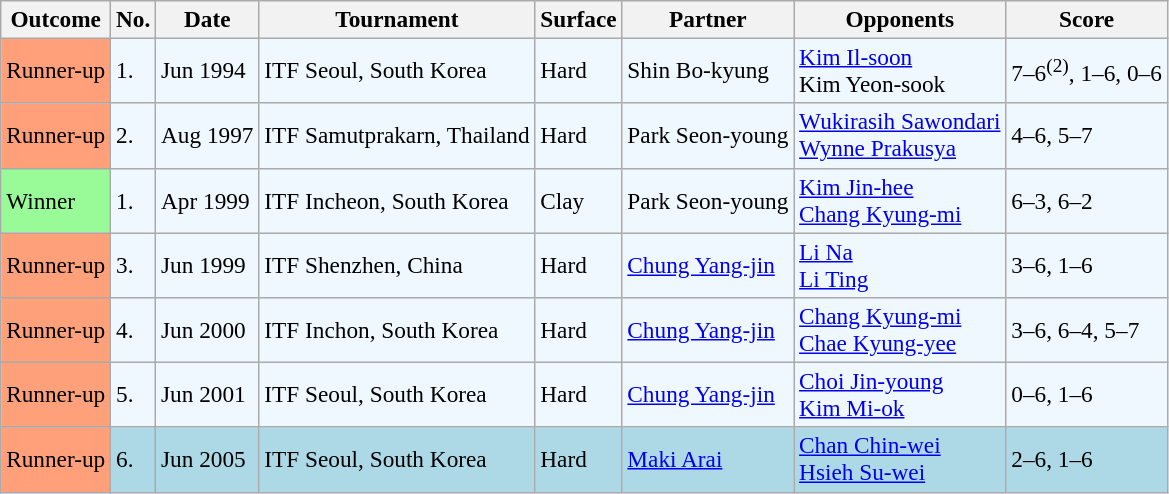<table class="sortable wikitable" style=font-size:97%>
<tr>
<th>Outcome</th>
<th>No.</th>
<th>Date</th>
<th>Tournament</th>
<th>Surface</th>
<th>Partner</th>
<th>Opponents</th>
<th>Score</th>
</tr>
<tr bgcolor="#f0f8ff">
<td bgcolor="FFA07A">Runner-up</td>
<td>1.</td>
<td>Jun 1994</td>
<td>ITF Seoul, South Korea</td>
<td>Hard</td>
<td> Shin Bo-kyung</td>
<td> <a href='#'>Kim Il-soon</a> <br>  Kim Yeon-sook</td>
<td>7–6<sup>(2)</sup>, 1–6, 0–6</td>
</tr>
<tr style="background:#f0f8ff;">
<td bgcolor="FFA07A">Runner-up</td>
<td>2.</td>
<td>Aug 1997</td>
<td>ITF Samutprakarn, Thailand</td>
<td>Hard</td>
<td> Park Seon-young</td>
<td> <a href='#'>Wukirasih Sawondari</a> <br>  <a href='#'>Wynne Prakusya</a></td>
<td>4–6, 5–7</td>
</tr>
<tr style="background:#f0f8ff;">
<td style="background:#98fb98;">Winner</td>
<td>1.</td>
<td>Apr 1999</td>
<td>ITF Incheon, South Korea</td>
<td>Clay</td>
<td> Park Seon-young</td>
<td> <a href='#'>Kim Jin-hee</a> <br>  <a href='#'>Chang Kyung-mi</a></td>
<td>6–3, 6–2</td>
</tr>
<tr style="background:#f0f8ff;">
<td bgcolor=FEA07A>Runner-up</td>
<td>3.</td>
<td>Jun 1999</td>
<td>ITF Shenzhen, China</td>
<td>Hard</td>
<td> <a href='#'>Chung Yang-jin</a></td>
<td> <a href='#'>Li Na</a> <br>  <a href='#'>Li Ting</a></td>
<td>3–6, 1–6</td>
</tr>
<tr bgcolor="#f0f8ff">
<td bgcolor=FEA07A>Runner-up</td>
<td>4.</td>
<td>Jun 2000</td>
<td>ITF Inchon, South Korea</td>
<td>Hard</td>
<td> <a href='#'>Chung Yang-jin</a></td>
<td> <a href='#'>Chang Kyung-mi</a> <br>  <a href='#'>Chae Kyung-yee</a></td>
<td>3–6, 6–4, 5–7</td>
</tr>
<tr style="background:#f0f8ff;">
<td bgcolor=FEA07A>Runner-up</td>
<td>5.</td>
<td>Jun 2001</td>
<td>ITF Seoul, South Korea</td>
<td>Hard</td>
<td> <a href='#'>Chung Yang-jin</a></td>
<td> <a href='#'>Choi Jin-young</a> <br>  <a href='#'>Kim Mi-ok</a></td>
<td>0–6, 1–6</td>
</tr>
<tr style="background:lightblue;">
<td bgcolor="FFA07A">Runner-up</td>
<td>6.</td>
<td>Jun 2005</td>
<td>ITF Seoul, South Korea</td>
<td>Hard</td>
<td> <a href='#'>Maki Arai</a></td>
<td> <a href='#'>Chan Chin-wei</a><br> <a href='#'>Hsieh Su-wei</a></td>
<td>2–6, 1–6</td>
</tr>
</table>
